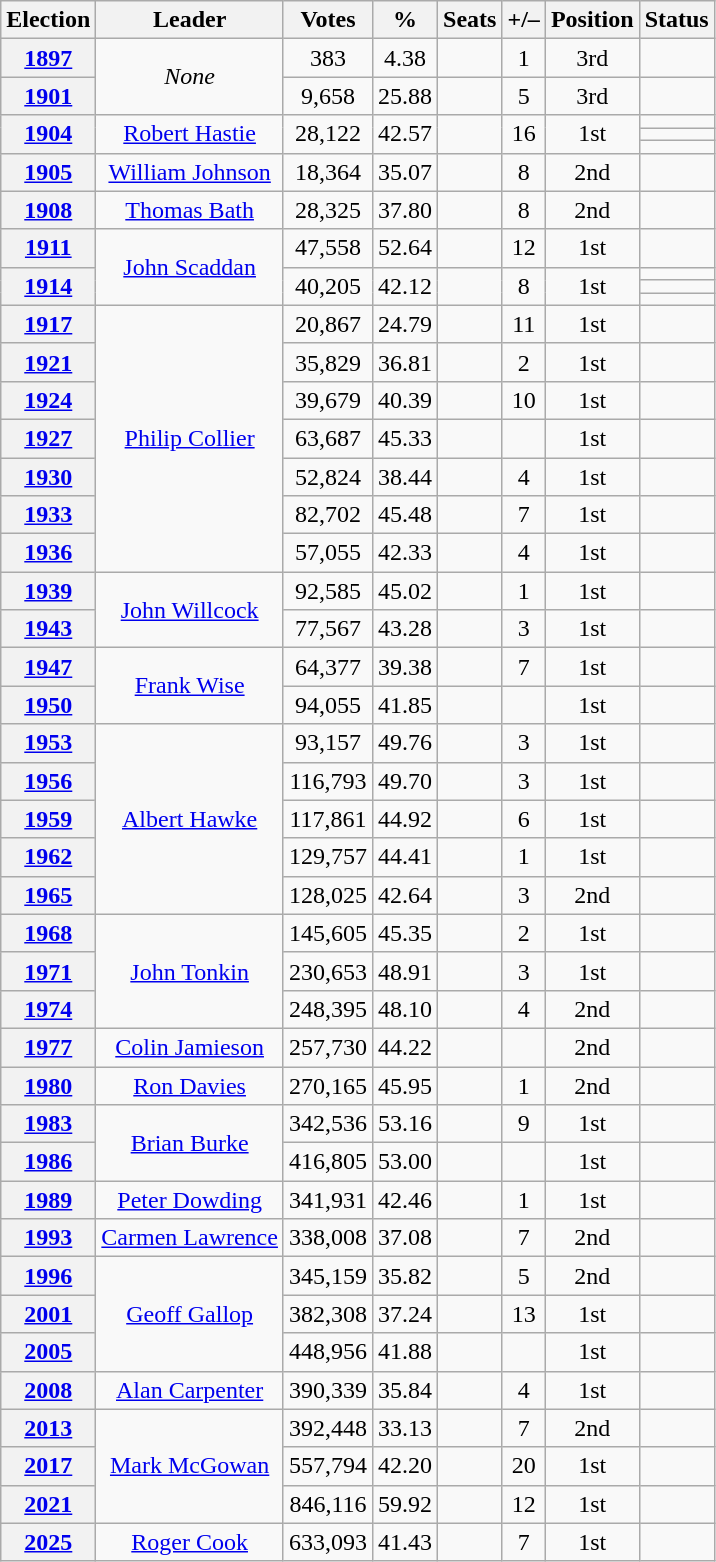<table class=wikitable style="text-align: center;">
<tr>
<th>Election</th>
<th>Leader</th>
<th>Votes</th>
<th>%</th>
<th>Seats</th>
<th>+/–</th>
<th>Position</th>
<th>Status</th>
</tr>
<tr>
<th><a href='#'>1897</a></th>
<td rowspan="2"><em>None</em></td>
<td>383</td>
<td>4.38</td>
<td></td>
<td> 1</td>
<td> 3rd</td>
<td></td>
</tr>
<tr>
<th><a href='#'>1901</a></th>
<td>9,658</td>
<td>25.88</td>
<td></td>
<td> 5</td>
<td> 3rd</td>
<td></td>
</tr>
<tr>
<th rowspan="3"><a href='#'>1904</a></th>
<td rowspan="3"><a href='#'>Robert Hastie</a></td>
<td rowspan="3">28,122</td>
<td rowspan="3">42.57</td>
<td rowspan="3"></td>
<td rowspan="3"> 16</td>
<td rowspan="3"> 1st</td>
<td></td>
</tr>
<tr>
<td></td>
</tr>
<tr>
<td></td>
</tr>
<tr>
<th><a href='#'>1905</a></th>
<td><a href='#'>William Johnson</a></td>
<td>18,364</td>
<td>35.07</td>
<td></td>
<td> 8</td>
<td> 2nd</td>
<td></td>
</tr>
<tr>
<th><a href='#'>1908</a></th>
<td><a href='#'>Thomas Bath</a></td>
<td>28,325</td>
<td>37.80</td>
<td></td>
<td> 8</td>
<td> 2nd</td>
<td></td>
</tr>
<tr>
<th><a href='#'>1911</a></th>
<td rowspan="4"><a href='#'>John Scaddan</a></td>
<td>47,558</td>
<td>52.64</td>
<td></td>
<td> 12</td>
<td> 1st</td>
<td></td>
</tr>
<tr>
<th rowspan="3"><a href='#'>1914</a></th>
<td rowspan="3">40,205</td>
<td rowspan="3">42.12</td>
<td rowspan="3"></td>
<td rowspan="3"> 8</td>
<td rowspan="3"> 1st</td>
<td></td>
</tr>
<tr>
<td></td>
</tr>
<tr>
<td></td>
</tr>
<tr>
<th><a href='#'>1917</a></th>
<td rowspan="7"><a href='#'>Philip Collier</a></td>
<td>20,867</td>
<td>24.79</td>
<td></td>
<td> 11</td>
<td> 1st</td>
<td></td>
</tr>
<tr>
<th><a href='#'>1921</a></th>
<td>35,829</td>
<td>36.81</td>
<td></td>
<td> 2</td>
<td> 1st</td>
<td></td>
</tr>
<tr>
<th><a href='#'>1924</a></th>
<td>39,679</td>
<td>40.39</td>
<td></td>
<td> 10</td>
<td> 1st</td>
<td></td>
</tr>
<tr>
<th><a href='#'>1927</a></th>
<td>63,687</td>
<td>45.33</td>
<td></td>
<td></td>
<td> 1st</td>
<td></td>
</tr>
<tr>
<th><a href='#'>1930</a></th>
<td>52,824</td>
<td>38.44</td>
<td></td>
<td> 4</td>
<td> 1st</td>
<td></td>
</tr>
<tr>
<th><a href='#'>1933</a></th>
<td>82,702</td>
<td>45.48</td>
<td></td>
<td> 7</td>
<td> 1st</td>
<td></td>
</tr>
<tr>
<th><a href='#'>1936</a></th>
<td>57,055</td>
<td>42.33</td>
<td></td>
<td> 4</td>
<td> 1st</td>
<td></td>
</tr>
<tr>
<th><a href='#'>1939</a></th>
<td rowspan="2"><a href='#'>John Willcock</a></td>
<td>92,585</td>
<td>45.02</td>
<td></td>
<td> 1</td>
<td> 1st</td>
<td></td>
</tr>
<tr>
<th><a href='#'>1943</a></th>
<td>77,567</td>
<td>43.28</td>
<td></td>
<td> 3</td>
<td> 1st</td>
<td></td>
</tr>
<tr>
<th><a href='#'>1947</a></th>
<td rowspan="2"><a href='#'>Frank Wise</a></td>
<td>64,377</td>
<td>39.38</td>
<td></td>
<td> 7</td>
<td> 1st</td>
<td></td>
</tr>
<tr>
<th><a href='#'>1950</a></th>
<td>94,055</td>
<td>41.85</td>
<td></td>
<td></td>
<td> 1st</td>
<td></td>
</tr>
<tr>
<th><a href='#'>1953</a></th>
<td rowspan="5"><a href='#'>Albert Hawke</a></td>
<td>93,157</td>
<td>49.76</td>
<td></td>
<td> 3</td>
<td> 1st</td>
<td></td>
</tr>
<tr>
<th><a href='#'>1956</a></th>
<td>116,793</td>
<td>49.70</td>
<td></td>
<td> 3</td>
<td> 1st</td>
<td></td>
</tr>
<tr>
<th><a href='#'>1959</a></th>
<td>117,861</td>
<td>44.92</td>
<td></td>
<td> 6</td>
<td> 1st</td>
<td></td>
</tr>
<tr>
<th><a href='#'>1962</a></th>
<td>129,757</td>
<td>44.41</td>
<td></td>
<td> 1</td>
<td> 1st</td>
<td></td>
</tr>
<tr>
<th><a href='#'>1965</a></th>
<td>128,025</td>
<td>42.64</td>
<td></td>
<td> 3</td>
<td> 2nd</td>
<td></td>
</tr>
<tr>
<th><a href='#'>1968</a></th>
<td rowspan="3"><a href='#'>John Tonkin</a></td>
<td>145,605</td>
<td>45.35</td>
<td></td>
<td> 2</td>
<td> 1st</td>
<td></td>
</tr>
<tr>
<th><a href='#'>1971</a></th>
<td>230,653</td>
<td>48.91</td>
<td></td>
<td> 3</td>
<td> 1st</td>
<td></td>
</tr>
<tr>
<th><a href='#'>1974</a></th>
<td>248,395</td>
<td>48.10</td>
<td></td>
<td> 4</td>
<td> 2nd</td>
<td></td>
</tr>
<tr>
<th><a href='#'>1977</a></th>
<td><a href='#'>Colin Jamieson</a></td>
<td>257,730</td>
<td>44.22</td>
<td></td>
<td></td>
<td> 2nd</td>
<td></td>
</tr>
<tr>
<th><a href='#'>1980</a></th>
<td><a href='#'>Ron Davies</a></td>
<td>270,165</td>
<td>45.95</td>
<td></td>
<td> 1</td>
<td> 2nd</td>
<td></td>
</tr>
<tr>
<th><a href='#'>1983</a></th>
<td rowspan="2"><a href='#'>Brian Burke</a></td>
<td>342,536</td>
<td>53.16</td>
<td></td>
<td> 9</td>
<td> 1st</td>
<td></td>
</tr>
<tr>
<th><a href='#'>1986</a></th>
<td>416,805</td>
<td>53.00</td>
<td></td>
<td></td>
<td> 1st</td>
<td></td>
</tr>
<tr>
<th><a href='#'>1989</a></th>
<td><a href='#'>Peter Dowding</a></td>
<td>341,931</td>
<td>42.46</td>
<td></td>
<td> 1</td>
<td> 1st</td>
<td></td>
</tr>
<tr>
<th><a href='#'>1993</a></th>
<td><a href='#'>Carmen Lawrence</a></td>
<td>338,008</td>
<td>37.08</td>
<td></td>
<td> 7</td>
<td> 2nd</td>
<td></td>
</tr>
<tr>
<th><a href='#'>1996</a></th>
<td rowspan="3"><a href='#'>Geoff Gallop</a></td>
<td>345,159</td>
<td>35.82</td>
<td></td>
<td> 5</td>
<td> 2nd</td>
<td></td>
</tr>
<tr>
<th><a href='#'>2001</a></th>
<td>382,308</td>
<td>37.24</td>
<td></td>
<td> 13</td>
<td> 1st</td>
<td></td>
</tr>
<tr>
<th><a href='#'>2005</a></th>
<td>448,956</td>
<td>41.88</td>
<td></td>
<td></td>
<td> 1st</td>
<td></td>
</tr>
<tr>
<th><a href='#'>2008</a></th>
<td><a href='#'>Alan Carpenter</a></td>
<td>390,339</td>
<td>35.84</td>
<td></td>
<td> 4</td>
<td> 1st</td>
<td></td>
</tr>
<tr>
<th><a href='#'>2013</a></th>
<td rowspan="3"><a href='#'>Mark McGowan</a></td>
<td>392,448</td>
<td>33.13</td>
<td></td>
<td> 7</td>
<td> 2nd</td>
<td></td>
</tr>
<tr>
<th><a href='#'>2017</a></th>
<td>557,794</td>
<td>42.20</td>
<td></td>
<td> 20</td>
<td> 1st</td>
<td></td>
</tr>
<tr>
<th><a href='#'>2021</a></th>
<td>846,116</td>
<td>59.92</td>
<td></td>
<td> 12</td>
<td> 1st</td>
<td></td>
</tr>
<tr>
<th><a href='#'>2025</a></th>
<td><a href='#'>Roger Cook</a></td>
<td>633,093</td>
<td>41.43</td>
<td></td>
<td> 7</td>
<td> 1st</td>
<td></td>
</tr>
</table>
